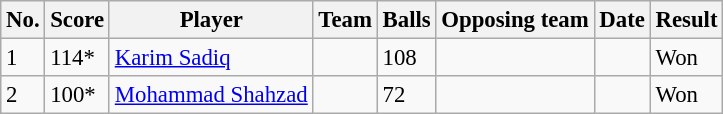<table class="wikitable sortable" style="font-size:95%">
<tr>
<th>No.</th>
<th>Score</th>
<th>Player</th>
<th>Team</th>
<th>Balls</th>
<th>Opposing team</th>
<th>Date</th>
<th>Result</th>
</tr>
<tr>
<td>1</td>
<td>114*</td>
<td><a href='#'>Karim Sadiq</a></td>
<td></td>
<td> 108</td>
<td></td>
<td></td>
<td>Won</td>
</tr>
<tr>
<td>2</td>
<td>100*</td>
<td><a href='#'>Mohammad Shahzad</a></td>
<td></td>
<td> 72</td>
<td></td>
<td></td>
<td>Won</td>
</tr>
</table>
